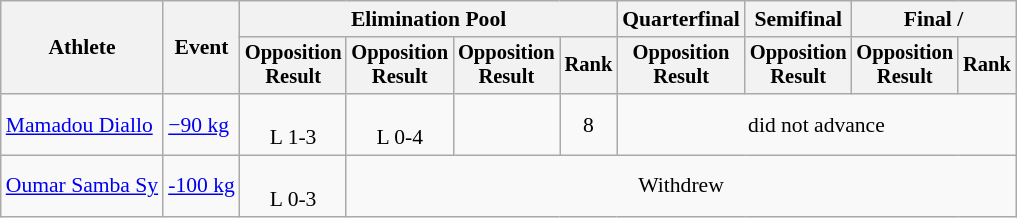<table class="wikitable" style="font-size:90%">
<tr>
<th rowspan="2">Athlete</th>
<th rowspan="2">Event</th>
<th colspan=4>Elimination Pool</th>
<th>Quarterfinal</th>
<th>Semifinal</th>
<th colspan=2>Final / </th>
</tr>
<tr style="font-size: 95%">
<th>Opposition<br>Result</th>
<th>Opposition<br>Result</th>
<th>Opposition<br>Result</th>
<th>Rank</th>
<th>Opposition<br>Result</th>
<th>Opposition<br>Result</th>
<th>Opposition<br>Result</th>
<th>Rank</th>
</tr>
<tr align=center>
<td align=left><a href='#'>Mamadou Diallo</a></td>
<td align=left><a href='#'>−90 kg</a></td>
<td><br> L 1-3</td>
<td><br> L 0-4</td>
<td></td>
<td>8</td>
<td colspan=4>did not advance</td>
</tr>
<tr align=center>
<td align=left><a href='#'>Oumar Samba Sy</a></td>
<td align=left><a href='#'>-100 kg</a></td>
<td><br> L 0-3</td>
<td colspan=7>Withdrew</td>
</tr>
</table>
